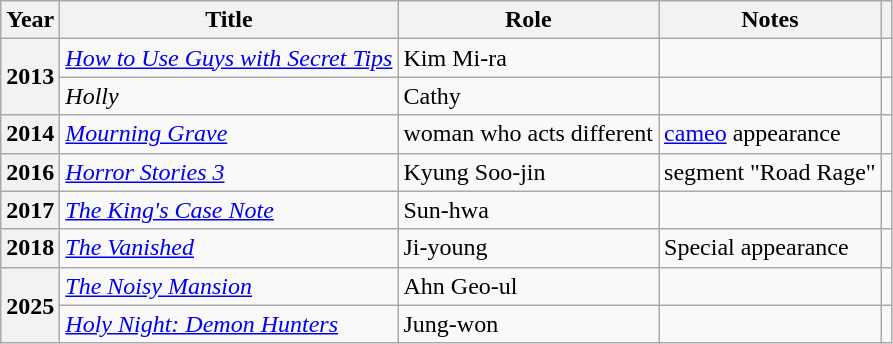<table class="wikitable sortable plainrowheaders">
<tr>
<th>Year</th>
<th>Title</th>
<th>Role</th>
<th scope="col">Notes</th>
<th scope="col" class="unsortable"></th>
</tr>
<tr>
<th scope="row" rowspan="2">2013</th>
<td><em><a href='#'>How to Use Guys with Secret Tips</a></em></td>
<td>Kim Mi-ra</td>
<td></td>
<td></td>
</tr>
<tr>
<td><em>Holly</em></td>
<td>Cathy</td>
<td></td>
<td></td>
</tr>
<tr>
<th scope="row">2014</th>
<td><em><a href='#'>Mourning Grave</a></em></td>
<td>woman who acts different</td>
<td><a href='#'>cameo</a> appearance</td>
<td></td>
</tr>
<tr>
<th scope="row">2016</th>
<td><em><a href='#'>Horror Stories 3</a></em></td>
<td>Kyung Soo-jin</td>
<td>segment "Road Rage"</td>
<td></td>
</tr>
<tr>
<th scope="row">2017</th>
<td><em><a href='#'>The King's Case Note</a></em></td>
<td>Sun-hwa</td>
<td></td>
<td></td>
</tr>
<tr>
<th scope="row">2018</th>
<td><em><a href='#'>The Vanished</a></em></td>
<td>Ji-young</td>
<td>Special appearance</td>
<td></td>
</tr>
<tr>
<th rowspan="2" scope="row">2025</th>
<td><em><a href='#'>The Noisy Mansion</a></em></td>
<td>Ahn Geo-ul</td>
<td></td>
<td></td>
</tr>
<tr>
<td><em><a href='#'>Holy Night: Demon Hunters</a></em></td>
<td>Jung-won</td>
<td></td>
<td></td>
</tr>
</table>
